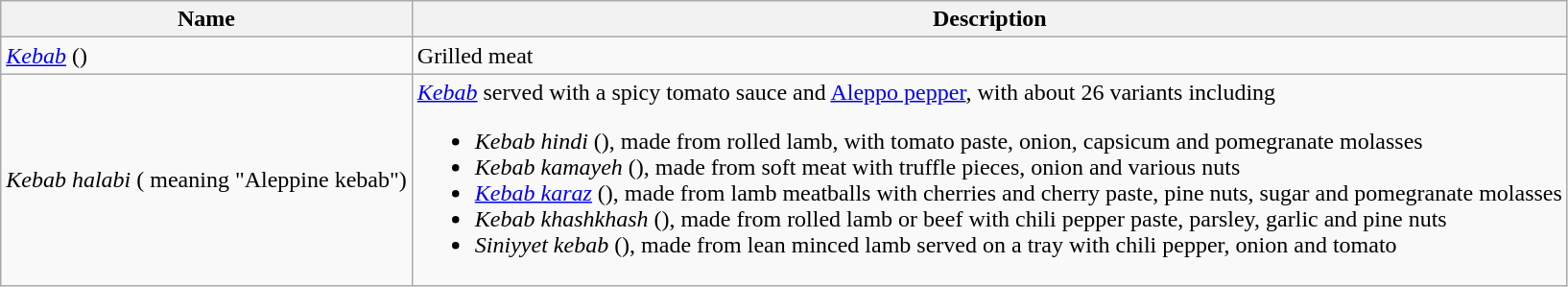<table class="wikitable">
<tr>
<th>Name</th>
<th>Description</th>
</tr>
<tr>
<td><em><a href='#'>Kebab</a></em> ()</td>
<td>Grilled meat</td>
</tr>
<tr>
<td><em>Kebab halabi</em> ( meaning "Aleppine kebab")</td>
<td><em><a href='#'>Kebab</a></em> served with a spicy tomato sauce and <a href='#'>Aleppo pepper</a>, with about 26 variants including<br><ul><li><em>Kebab hindi</em> (), made from rolled lamb, with tomato paste, onion, capsicum and pomegranate molasses</li><li><em>Kebab kamayeh</em> (), made from soft meat with truffle pieces, onion and various nuts</li><li><em><a href='#'>Kebab karaz</a></em> (), made from lamb meatballs with cherries and cherry paste, pine nuts, sugar and pomegranate molasses</li><li><em>Kebab khashkhash</em> (), made from rolled lamb or beef with chili pepper paste, parsley, garlic and pine nuts</li><li><em>Siniyyet kebab</em> (), made from lean minced lamb served on a tray with chili pepper, onion and tomato</li></ul></td>
</tr>
</table>
